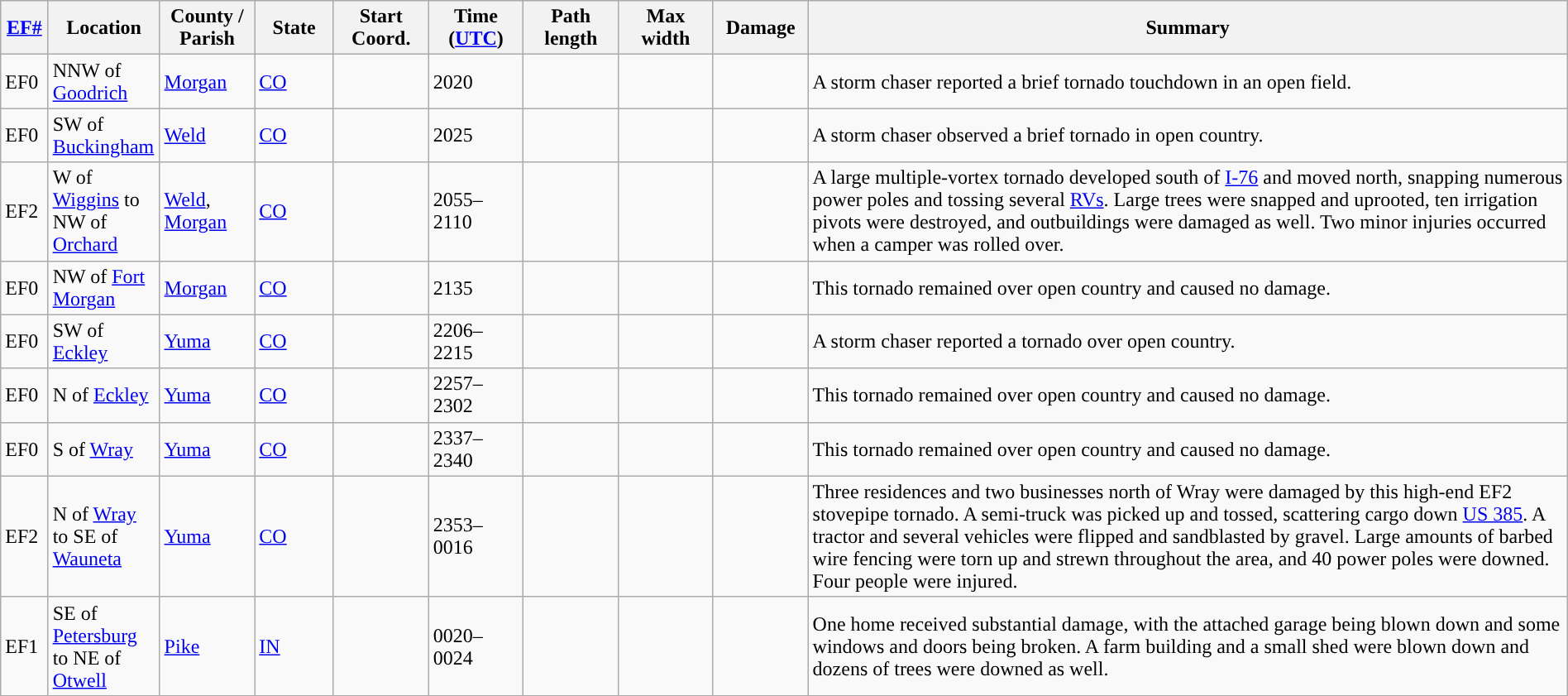<table class="wikitable sortable" style="width:100%;">
<tr>
<th scope="col"  style="width:3%; text-align:center;"><a href='#'>EF#</a></th>
<th scope="col"  style="width:7%; text-align:center;" class="unsortable">Location</th>
<th scope="col"  style="width:6%; text-align:center;" class="unsortable">County / Parish</th>
<th scope="col"  style="width:5%; text-align:center;">State</th>
<th scope="col"  style="width:6%; text-align:center;">Start Coord.</th>
<th scope="col"  style="width:6%; text-align:center;">Time (<a href='#'>UTC</a>)</th>
<th scope="col"  style="width:6%; text-align:center;">Path length</th>
<th scope="col"  style="width:6%; text-align:center;">Max width</th>
<th scope="col"  style="width:6%; text-align:center;">Damage</th>
<th scope="col" class="unsortable" style="width:48%; text-align:center;">Summary</th>
</tr>
<tr>
<td>EF0</td>
<td>NNW of <a href='#'>Goodrich</a></td>
<td><a href='#'>Morgan</a></td>
<td><a href='#'>CO</a></td>
<td></td>
<td>2020</td>
<td></td>
<td></td>
<td></td>
<td>A storm chaser reported a brief tornado touchdown in an open field.</td>
</tr>
<tr>
<td>EF0</td>
<td>SW of <a href='#'>Buckingham</a></td>
<td><a href='#'>Weld</a></td>
<td><a href='#'>CO</a></td>
<td></td>
<td>2025</td>
<td></td>
<td></td>
<td></td>
<td>A storm chaser observed a brief tornado in open country.</td>
</tr>
<tr>
<td>EF2</td>
<td>W of <a href='#'>Wiggins</a> to NW of <a href='#'>Orchard</a></td>
<td><a href='#'>Weld</a>, <a href='#'>Morgan</a></td>
<td><a href='#'>CO</a></td>
<td></td>
<td>2055–2110</td>
<td></td>
<td></td>
<td></td>
<td>A large multiple-vortex tornado developed south of <a href='#'>I-76</a> and moved north, snapping numerous power poles and tossing several <a href='#'>RVs</a>. Large trees were snapped and uprooted, ten irrigation pivots were destroyed, and outbuildings were damaged as well. Two minor injuries occurred when a camper was rolled over.</td>
</tr>
<tr>
<td>EF0</td>
<td>NW of <a href='#'>Fort Morgan</a></td>
<td><a href='#'>Morgan</a></td>
<td><a href='#'>CO</a></td>
<td></td>
<td>2135</td>
<td></td>
<td></td>
<td></td>
<td>This tornado remained over open country and caused no damage.</td>
</tr>
<tr>
<td>EF0</td>
<td>SW of <a href='#'>Eckley</a></td>
<td><a href='#'>Yuma</a></td>
<td><a href='#'>CO</a></td>
<td></td>
<td>2206–2215</td>
<td></td>
<td></td>
<td></td>
<td>A storm chaser reported a tornado over open country.</td>
</tr>
<tr>
<td>EF0</td>
<td>N of <a href='#'>Eckley</a></td>
<td><a href='#'>Yuma</a></td>
<td><a href='#'>CO</a></td>
<td></td>
<td>2257–2302</td>
<td></td>
<td></td>
<td></td>
<td>This tornado remained over open country and caused no damage.</td>
</tr>
<tr>
<td>EF0</td>
<td>S of <a href='#'>Wray</a></td>
<td><a href='#'>Yuma</a></td>
<td><a href='#'>CO</a></td>
<td></td>
<td>2337–2340</td>
<td></td>
<td></td>
<td></td>
<td>This tornado remained over open country and caused no damage.</td>
</tr>
<tr>
<td>EF2</td>
<td>N of <a href='#'>Wray</a> to SE of <a href='#'>Wauneta</a></td>
<td><a href='#'>Yuma</a></td>
<td><a href='#'>CO</a></td>
<td></td>
<td>2353–0016</td>
<td></td>
<td></td>
<td></td>
<td>Three residences and two businesses north of Wray were damaged by this high-end EF2 stovepipe tornado. A semi-truck was picked up and tossed, scattering cargo down <a href='#'>US 385</a>. A tractor and several vehicles were flipped and sandblasted by gravel. Large amounts of barbed wire fencing were torn up and strewn throughout the area, and 40 power poles were downed. Four people were injured.</td>
</tr>
<tr>
<td>EF1</td>
<td>SE of <a href='#'>Petersburg</a> to NE of <a href='#'>Otwell</a></td>
<td><a href='#'>Pike</a></td>
<td><a href='#'>IN</a></td>
<td></td>
<td>0020–0024</td>
<td></td>
<td></td>
<td></td>
<td>One home received substantial damage, with the attached garage being blown down and some windows and doors being broken. A farm building and a small shed were blown down and dozens of trees were downed as well.</td>
</tr>
</table>
